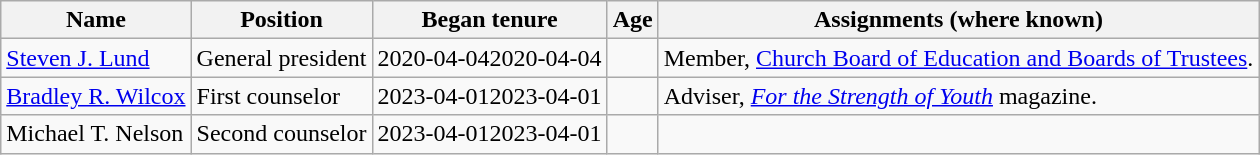<table class="wikitable sortable">
<tr>
<th>Name</th>
<th>Position</th>
<th>Began tenure</th>
<th>Age</th>
<th>Assignments (where known)</th>
</tr>
<tr>
<td><a href='#'>Steven J. Lund</a></td>
<td>General president</td>
<td><span>2020-04-04</span>2020-04-04</td>
<td></td>
<td>Member, <a href='#'>Church Board of Education and Boards of Trustees</a>.</td>
</tr>
<tr>
<td><a href='#'>Bradley R. Wilcox</a></td>
<td>First counselor</td>
<td><span>2023-04-01</span>2023-04-01</td>
<td></td>
<td>Adviser, <em><a href='#'>For the Strength of Youth</a></em> magazine.</td>
</tr>
<tr>
<td>Michael T. Nelson</td>
<td>Second counselor</td>
<td><span>2023-04-01</span>2023-04-01</td>
<td></td>
<td></td>
</tr>
</table>
